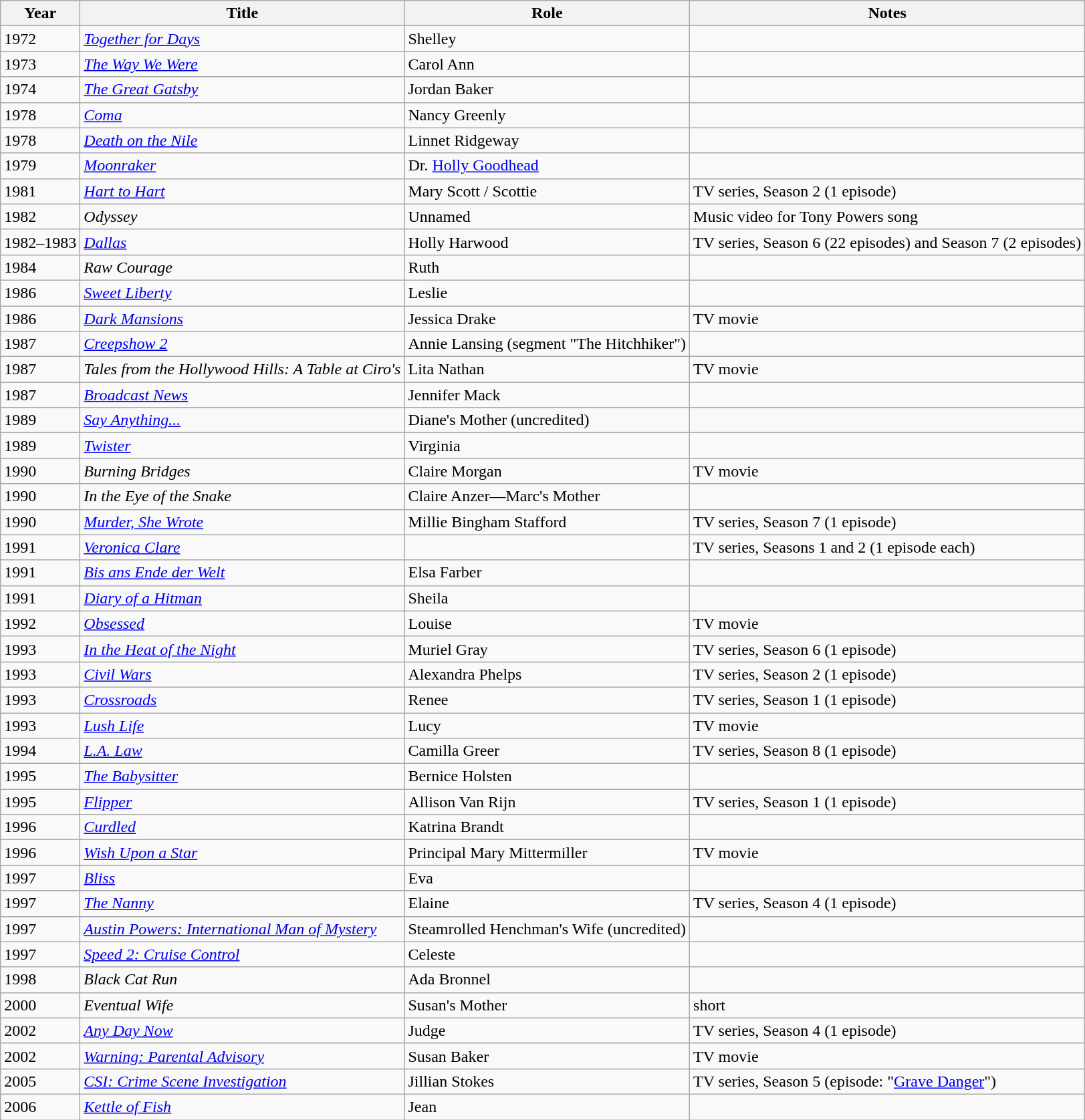<table class="wikitable sortable">
<tr>
<th>Year</th>
<th>Title</th>
<th>Role</th>
<th>Notes</th>
</tr>
<tr>
<td>1972</td>
<td><em><a href='#'>Together for Days</a></em></td>
<td>Shelley</td>
<td></td>
</tr>
<tr>
<td>1973</td>
<td><em><a href='#'>The Way We Were</a></em></td>
<td>Carol Ann</td>
<td></td>
</tr>
<tr>
<td>1974</td>
<td><em><a href='#'>The Great Gatsby</a></em></td>
<td>Jordan Baker</td>
<td></td>
</tr>
<tr>
<td>1978</td>
<td><em><a href='#'>Coma</a></em></td>
<td>Nancy Greenly</td>
<td></td>
</tr>
<tr>
<td>1978</td>
<td><em><a href='#'>Death on the Nile</a></em></td>
<td>Linnet Ridgeway</td>
<td></td>
</tr>
<tr>
<td>1979</td>
<td><em><a href='#'>Moonraker</a></em></td>
<td>Dr. <a href='#'>Holly Goodhead</a></td>
<td></td>
</tr>
<tr>
<td>1981</td>
<td><em><a href='#'>Hart to Hart</a></em></td>
<td>Mary Scott / Scottie</td>
<td>TV series, Season 2 (1 episode)</td>
</tr>
<tr>
<td>1982</td>
<td><em>Odyssey</em></td>
<td>Unnamed</td>
<td>Music video for Tony Powers song</td>
</tr>
<tr>
<td>1982–1983</td>
<td><em><a href='#'>Dallas</a></em></td>
<td>Holly Harwood</td>
<td>TV series, Season 6 (22 episodes) and Season 7 (2 episodes)</td>
</tr>
<tr>
<td>1984</td>
<td><em>Raw Courage</em></td>
<td>Ruth</td>
<td></td>
</tr>
<tr>
<td>1986</td>
<td><em><a href='#'>Sweet Liberty</a></em></td>
<td>Leslie</td>
<td></td>
</tr>
<tr>
<td>1986</td>
<td><em><a href='#'>Dark Mansions</a></em></td>
<td>Jessica Drake</td>
<td>TV movie</td>
</tr>
<tr>
<td>1987</td>
<td><em><a href='#'>Creepshow 2</a></em></td>
<td>Annie Lansing (segment "The Hitchhiker")</td>
<td></td>
</tr>
<tr>
<td>1987</td>
<td><em>Tales from the Hollywood Hills: A Table at Ciro's</em></td>
<td>Lita Nathan</td>
<td>TV movie</td>
</tr>
<tr>
<td>1987</td>
<td><em><a href='#'>Broadcast News</a></em></td>
<td>Jennifer Mack</td>
<td></td>
</tr>
<tr>
<td>1989</td>
<td><em><a href='#'>Say Anything...</a></em></td>
<td>Diane's Mother (uncredited)</td>
<td></td>
</tr>
<tr>
<td>1989</td>
<td><em><a href='#'>Twister</a></em></td>
<td>Virginia</td>
<td></td>
</tr>
<tr>
<td>1990</td>
<td><em>Burning Bridges</em></td>
<td>Claire Morgan</td>
<td>TV movie</td>
</tr>
<tr>
<td>1990</td>
<td><em>In the Eye of the Snake</em></td>
<td>Claire Anzer—Marc's Mother</td>
<td></td>
</tr>
<tr>
<td>1990</td>
<td><em><a href='#'>Murder, She Wrote</a></em></td>
<td>Millie Bingham Stafford</td>
<td>TV series, Season 7 (1 episode)</td>
</tr>
<tr>
<td>1991</td>
<td><em><a href='#'>Veronica Clare</a></em></td>
<td></td>
<td>TV series, Seasons 1 and 2 (1 episode each)</td>
</tr>
<tr>
<td>1991</td>
<td><em><a href='#'>Bis ans Ende der Welt</a></em></td>
<td>Elsa Farber</td>
<td></td>
</tr>
<tr>
<td>1991</td>
<td><em><a href='#'>Diary of a Hitman</a></em></td>
<td>Sheila</td>
<td></td>
</tr>
<tr>
<td>1992</td>
<td><em><a href='#'>Obsessed</a></em></td>
<td>Louise</td>
<td>TV movie</td>
</tr>
<tr>
<td>1993</td>
<td><em><a href='#'>In the Heat of the Night</a></em></td>
<td>Muriel Gray</td>
<td>TV series, Season 6 (1 episode)</td>
</tr>
<tr>
<td>1993</td>
<td><em><a href='#'>Civil Wars</a></em></td>
<td>Alexandra Phelps</td>
<td>TV series, Season 2 (1 episode)</td>
</tr>
<tr>
<td>1993</td>
<td><em><a href='#'>Crossroads</a></em></td>
<td>Renee</td>
<td>TV series, Season 1 (1 episode)</td>
</tr>
<tr>
<td>1993</td>
<td><em><a href='#'>Lush Life</a></em></td>
<td>Lucy</td>
<td>TV movie</td>
</tr>
<tr>
<td>1994</td>
<td><em><a href='#'>L.A. Law</a></em></td>
<td>Camilla Greer</td>
<td>TV series, Season 8 (1 episode)</td>
</tr>
<tr>
<td>1995</td>
<td><em><a href='#'>The Babysitter</a></em></td>
<td>Bernice Holsten</td>
<td></td>
</tr>
<tr>
<td>1995</td>
<td><em><a href='#'>Flipper</a></em></td>
<td>Allison Van Rijn</td>
<td>TV series, Season 1 (1 episode)</td>
</tr>
<tr>
<td>1996</td>
<td><em><a href='#'>Curdled</a></em></td>
<td>Katrina Brandt</td>
<td></td>
</tr>
<tr>
<td>1996</td>
<td><em><a href='#'>Wish Upon a Star</a></em></td>
<td>Principal Mary Mittermiller</td>
<td>TV movie</td>
</tr>
<tr>
<td>1997</td>
<td><em><a href='#'>Bliss</a></em></td>
<td>Eva</td>
<td></td>
</tr>
<tr>
<td>1997</td>
<td><em><a href='#'>The Nanny</a></em></td>
<td>Elaine</td>
<td>TV series, Season 4 (1 episode)</td>
</tr>
<tr>
<td>1997</td>
<td><em><a href='#'>Austin Powers: International Man of Mystery</a></em></td>
<td>Steamrolled Henchman's Wife (uncredited)</td>
<td></td>
</tr>
<tr>
<td>1997</td>
<td><em><a href='#'>Speed 2: Cruise Control</a></em></td>
<td>Celeste</td>
<td></td>
</tr>
<tr>
<td>1998</td>
<td><em>Black Cat Run</em></td>
<td>Ada Bronnel</td>
<td></td>
</tr>
<tr>
<td>2000</td>
<td><em>Eventual Wife</em></td>
<td>Susan's Mother</td>
<td>short</td>
</tr>
<tr>
<td>2002</td>
<td><em><a href='#'>Any Day Now</a></em></td>
<td>Judge</td>
<td>TV series, Season 4 (1 episode)</td>
</tr>
<tr>
<td>2002</td>
<td><em><a href='#'>Warning: Parental Advisory</a></em></td>
<td>Susan Baker</td>
<td>TV movie</td>
</tr>
<tr>
<td>2005</td>
<td><em><a href='#'>CSI: Crime Scene Investigation</a></em></td>
<td>Jillian Stokes</td>
<td>TV series, Season 5 (episode: "<a href='#'>Grave Danger</a>")</td>
</tr>
<tr>
<td>2006</td>
<td><em><a href='#'>Kettle of Fish</a></em></td>
<td>Jean</td>
<td></td>
</tr>
</table>
